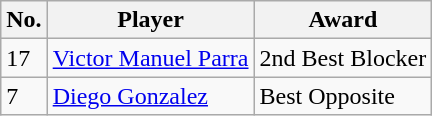<table class="wikitable style="border: none; width:65%">
<tr>
<th>No.</th>
<th>Player</th>
<th>Award</th>
</tr>
<tr>
<td style="white-space: nowrap;">17</td>
<td style="white-space: nowrap;"><a href='#'>Victor Manuel Parra</a></td>
<td style="white-space: nowrap;">2nd Best Blocker</td>
</tr>
<tr>
<td style="white-space: nowrap;">7</td>
<td style="white-space: nowrap;"><a href='#'>Diego Gonzalez</a> <strong></strong></td>
<td style="white-space: nowrap;">Best Opposite</td>
</tr>
</table>
